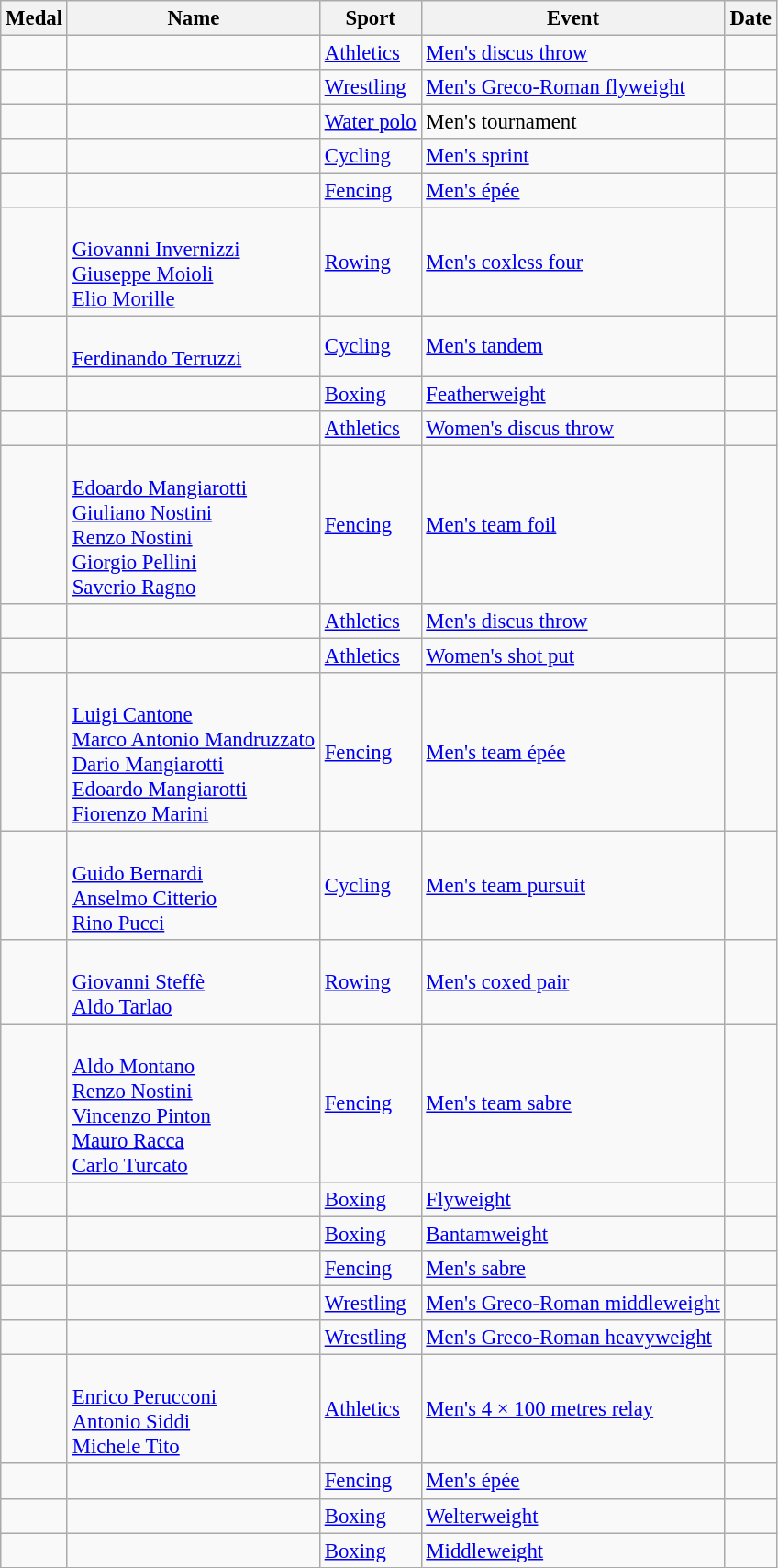<table class="wikitable sortable" style="font-size: 95%;">
<tr>
<th>Medal</th>
<th>Name</th>
<th>Sport</th>
<th>Event</th>
<th>Date</th>
</tr>
<tr>
<td></td>
<td></td>
<td><a href='#'>Athletics</a></td>
<td><a href='#'>Men's discus throw</a></td>
<td></td>
</tr>
<tr>
<td></td>
<td></td>
<td><a href='#'>Wrestling</a></td>
<td><a href='#'>Men's Greco-Roman flyweight</a></td>
<td></td>
</tr>
<tr>
<td></td>
<td></td>
<td><a href='#'>Water polo</a></td>
<td>Men's tournament</td>
<td></td>
</tr>
<tr>
<td></td>
<td></td>
<td><a href='#'>Cycling</a></td>
<td><a href='#'>Men's sprint</a></td>
<td></td>
</tr>
<tr>
<td></td>
<td></td>
<td><a href='#'>Fencing</a></td>
<td><a href='#'>Men's épée</a></td>
<td></td>
</tr>
<tr>
<td></td>
<td><br><a href='#'>Giovanni Invernizzi</a><br><a href='#'>Giuseppe Moioli</a><br><a href='#'>Elio Morille</a></td>
<td><a href='#'>Rowing</a></td>
<td><a href='#'>Men's coxless four</a></td>
<td></td>
</tr>
<tr>
<td></td>
<td><br><a href='#'>Ferdinando Terruzzi</a></td>
<td><a href='#'>Cycling</a></td>
<td><a href='#'>Men's tandem</a></td>
<td></td>
</tr>
<tr>
<td></td>
<td></td>
<td><a href='#'>Boxing</a></td>
<td><a href='#'>Featherweight</a></td>
<td></td>
</tr>
<tr>
<td></td>
<td></td>
<td><a href='#'>Athletics</a></td>
<td><a href='#'>Women's discus throw</a></td>
<td></td>
</tr>
<tr>
<td></td>
<td><br><a href='#'>Edoardo Mangiarotti</a><br><a href='#'>Giuliano Nostini</a><br><a href='#'>Renzo Nostini</a><br><a href='#'>Giorgio Pellini</a><br><a href='#'>Saverio Ragno</a></td>
<td><a href='#'>Fencing</a></td>
<td><a href='#'>Men's team foil</a></td>
<td></td>
</tr>
<tr>
<td></td>
<td></td>
<td><a href='#'>Athletics</a></td>
<td><a href='#'>Men's discus throw</a></td>
<td></td>
</tr>
<tr>
<td></td>
<td></td>
<td><a href='#'>Athletics</a></td>
<td><a href='#'>Women's shot put</a></td>
<td></td>
</tr>
<tr>
<td></td>
<td><br><a href='#'>Luigi Cantone</a><br><a href='#'>Marco Antonio Mandruzzato</a><br><a href='#'>Dario Mangiarotti</a><br><a href='#'>Edoardo Mangiarotti</a><br><a href='#'>Fiorenzo Marini</a></td>
<td><a href='#'>Fencing</a></td>
<td><a href='#'>Men's team épée</a></td>
<td></td>
</tr>
<tr>
<td></td>
<td><br><a href='#'>Guido Bernardi</a><br><a href='#'>Anselmo Citterio</a><br><a href='#'>Rino Pucci</a></td>
<td><a href='#'>Cycling</a></td>
<td><a href='#'>Men's team pursuit</a></td>
<td></td>
</tr>
<tr>
<td></td>
<td><br><a href='#'>Giovanni Steffè</a><br><a href='#'>Aldo Tarlao</a></td>
<td><a href='#'>Rowing</a></td>
<td><a href='#'>Men's coxed pair</a></td>
<td></td>
</tr>
<tr>
<td></td>
<td><br><a href='#'>Aldo Montano</a><br><a href='#'>Renzo Nostini</a><br><a href='#'>Vincenzo Pinton</a><br><a href='#'>Mauro Racca</a><br><a href='#'>Carlo Turcato</a></td>
<td><a href='#'>Fencing</a></td>
<td><a href='#'>Men's team sabre</a></td>
<td></td>
</tr>
<tr>
<td></td>
<td></td>
<td><a href='#'>Boxing</a></td>
<td><a href='#'>Flyweight</a></td>
<td></td>
</tr>
<tr>
<td></td>
<td></td>
<td><a href='#'>Boxing</a></td>
<td><a href='#'>Bantamweight</a></td>
<td></td>
</tr>
<tr>
<td></td>
<td></td>
<td><a href='#'>Fencing</a></td>
<td><a href='#'>Men's sabre</a></td>
<td></td>
</tr>
<tr>
<td></td>
<td></td>
<td><a href='#'>Wrestling</a></td>
<td><a href='#'>Men's Greco-Roman middleweight</a></td>
<td></td>
</tr>
<tr>
<td></td>
<td></td>
<td><a href='#'>Wrestling</a></td>
<td><a href='#'>Men's Greco-Roman heavyweight</a></td>
<td></td>
</tr>
<tr>
<td></td>
<td><br><a href='#'>Enrico Perucconi</a><br><a href='#'>Antonio Siddi</a><br><a href='#'>Michele Tito</a></td>
<td><a href='#'>Athletics</a></td>
<td><a href='#'>Men's 4 × 100 metres relay</a></td>
<td></td>
</tr>
<tr>
<td></td>
<td></td>
<td><a href='#'>Fencing</a></td>
<td><a href='#'>Men's épée</a></td>
<td></td>
</tr>
<tr>
<td></td>
<td></td>
<td><a href='#'>Boxing</a></td>
<td><a href='#'>Welterweight</a></td>
<td></td>
</tr>
<tr>
<td></td>
<td></td>
<td><a href='#'>Boxing</a></td>
<td><a href='#'>Middleweight</a></td>
<td></td>
</tr>
</table>
